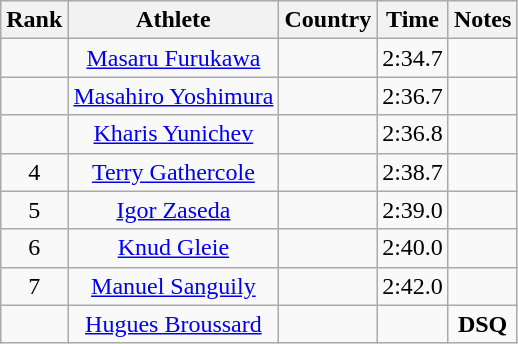<table class="wikitable sortable" style="text-align:center">
<tr>
<th>Rank</th>
<th>Athlete</th>
<th>Country</th>
<th>Time</th>
<th>Notes</th>
</tr>
<tr>
<td></td>
<td><a href='#'>Masaru Furukawa</a></td>
<td align=left></td>
<td>2:34.7</td>
<td><strong> </strong></td>
</tr>
<tr>
<td></td>
<td><a href='#'>Masahiro Yoshimura</a></td>
<td align=left></td>
<td>2:36.7</td>
<td><strong> </strong></td>
</tr>
<tr>
<td></td>
<td><a href='#'>Kharis Yunichev</a></td>
<td align=left></td>
<td>2:36.8</td>
<td><strong> </strong></td>
</tr>
<tr>
<td>4</td>
<td><a href='#'>Terry Gathercole</a></td>
<td align=left></td>
<td>2:38.7</td>
<td><strong> </strong></td>
</tr>
<tr>
<td>5</td>
<td><a href='#'>Igor Zaseda</a></td>
<td align=left></td>
<td>2:39.0</td>
<td><strong> </strong></td>
</tr>
<tr>
<td>6</td>
<td><a href='#'>Knud Gleie</a></td>
<td align=left></td>
<td>2:40.0</td>
<td><strong> </strong></td>
</tr>
<tr>
<td>7</td>
<td><a href='#'>Manuel Sanguily</a></td>
<td align=left></td>
<td>2:42.0</td>
<td><strong> </strong></td>
</tr>
<tr>
<td></td>
<td><a href='#'>Hugues Broussard</a></td>
<td align=left></td>
<td></td>
<td><strong>DSQ </strong></td>
</tr>
</table>
